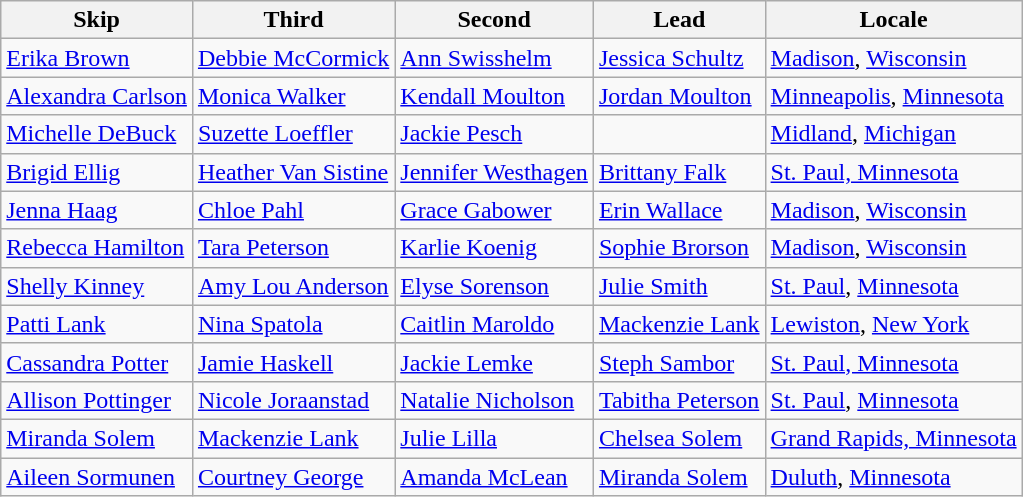<table class=wikitable>
<tr>
<th>Skip</th>
<th>Third</th>
<th>Second</th>
<th>Lead</th>
<th>Locale</th>
</tr>
<tr>
<td><a href='#'>Erika Brown</a></td>
<td><a href='#'>Debbie McCormick</a></td>
<td><a href='#'>Ann Swisshelm</a></td>
<td><a href='#'>Jessica Schultz</a></td>
<td> <a href='#'>Madison</a>, <a href='#'>Wisconsin</a></td>
</tr>
<tr>
<td><a href='#'>Alexandra Carlson</a></td>
<td><a href='#'>Monica Walker</a></td>
<td><a href='#'>Kendall Moulton</a></td>
<td><a href='#'>Jordan Moulton</a></td>
<td> <a href='#'>Minneapolis</a>, <a href='#'>Minnesota</a></td>
</tr>
<tr>
<td><a href='#'>Michelle DeBuck</a></td>
<td><a href='#'>Suzette Loeffler</a></td>
<td><a href='#'>Jackie Pesch</a></td>
<td></td>
<td> <a href='#'>Midland</a>, <a href='#'>Michigan</a></td>
</tr>
<tr>
<td><a href='#'>Brigid Ellig</a></td>
<td><a href='#'>Heather Van Sistine</a></td>
<td><a href='#'>Jennifer Westhagen</a></td>
<td><a href='#'>Brittany Falk</a></td>
<td> <a href='#'>St. Paul, Minnesota</a></td>
</tr>
<tr>
<td><a href='#'>Jenna Haag</a></td>
<td><a href='#'>Chloe Pahl</a></td>
<td><a href='#'>Grace Gabower</a></td>
<td><a href='#'>Erin Wallace</a></td>
<td> <a href='#'>Madison</a>, <a href='#'>Wisconsin</a></td>
</tr>
<tr>
<td><a href='#'>Rebecca Hamilton</a></td>
<td><a href='#'>Tara Peterson</a></td>
<td><a href='#'>Karlie Koenig</a></td>
<td><a href='#'>Sophie Brorson</a></td>
<td> <a href='#'>Madison</a>, <a href='#'>Wisconsin</a></td>
</tr>
<tr>
<td><a href='#'>Shelly Kinney</a></td>
<td><a href='#'>Amy Lou Anderson</a></td>
<td><a href='#'>Elyse Sorenson</a></td>
<td><a href='#'>Julie Smith</a></td>
<td> <a href='#'>St. Paul</a>, <a href='#'>Minnesota</a></td>
</tr>
<tr>
<td><a href='#'>Patti Lank</a></td>
<td><a href='#'>Nina Spatola</a></td>
<td><a href='#'>Caitlin Maroldo</a></td>
<td><a href='#'>Mackenzie Lank</a></td>
<td> <a href='#'>Lewiston</a>, <a href='#'>New York</a></td>
</tr>
<tr>
<td><a href='#'>Cassandra Potter</a></td>
<td><a href='#'>Jamie Haskell</a></td>
<td><a href='#'>Jackie Lemke</a></td>
<td><a href='#'>Steph Sambor</a></td>
<td> <a href='#'>St. Paul, Minnesota</a></td>
</tr>
<tr>
<td><a href='#'>Allison Pottinger</a></td>
<td><a href='#'>Nicole Joraanstad</a></td>
<td><a href='#'>Natalie Nicholson</a></td>
<td><a href='#'>Tabitha Peterson</a></td>
<td> <a href='#'>St. Paul</a>, <a href='#'>Minnesota</a></td>
</tr>
<tr>
<td><a href='#'>Miranda Solem</a></td>
<td><a href='#'>Mackenzie Lank</a></td>
<td><a href='#'>Julie Lilla</a></td>
<td><a href='#'>Chelsea Solem</a></td>
<td> <a href='#'>Grand Rapids, Minnesota</a></td>
</tr>
<tr>
<td><a href='#'>Aileen Sormunen</a></td>
<td><a href='#'>Courtney George</a></td>
<td><a href='#'>Amanda McLean</a></td>
<td><a href='#'>Miranda Solem</a></td>
<td> <a href='#'>Duluth</a>, <a href='#'>Minnesota</a></td>
</tr>
</table>
